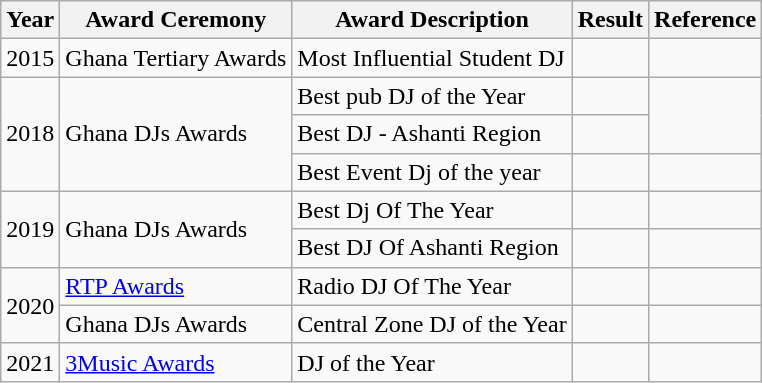<table class="wikitable">
<tr>
<th>Year</th>
<th>Award Ceremony</th>
<th>Award Description</th>
<th>Result</th>
<th>Reference</th>
</tr>
<tr>
<td>2015</td>
<td>Ghana Tertiary Awards</td>
<td>Most Influential Student DJ</td>
<td></td>
<td></td>
</tr>
<tr>
<td rowspan="3">2018</td>
<td rowspan="3">Ghana DJs Awards</td>
<td>Best pub DJ of the Year</td>
<td></td>
<td rowspan="2"></td>
</tr>
<tr>
<td>Best DJ - Ashanti Region</td>
<td></td>
</tr>
<tr>
<td Best Event Dj of the year>Best Event Dj of the year</td>
<td></td>
<td></td>
</tr>
<tr>
<td rowspan="2">2019</td>
<td rowspan="2">Ghana DJs Awards</td>
<td BEST DJ OF THE YEAR>Best Dj Of The Year</td>
<td></td>
<td></td>
</tr>
<tr>
<td Best DJ Of  Ashanti Region>Best DJ Of Ashanti Region</td>
<td></td>
<td></td>
</tr>
<tr>
<td rowspan="2">2020</td>
<td><a href='#'>RTP Awards</a></td>
<td Radio DJ Of The Year>Radio DJ Of The Year</td>
<td></td>
<td></td>
</tr>
<tr>
<td>Ghana DJs Awards</td>
<td Central Zone DJ of the Year>Central Zone DJ of the Year</td>
<td></td>
<td></td>
</tr>
<tr>
<td>2021</td>
<td><a href='#'>3Music Awards</a></td>
<td DJ Of The Year>DJ of the Year</td>
<td></td>
<td></td>
</tr>
</table>
